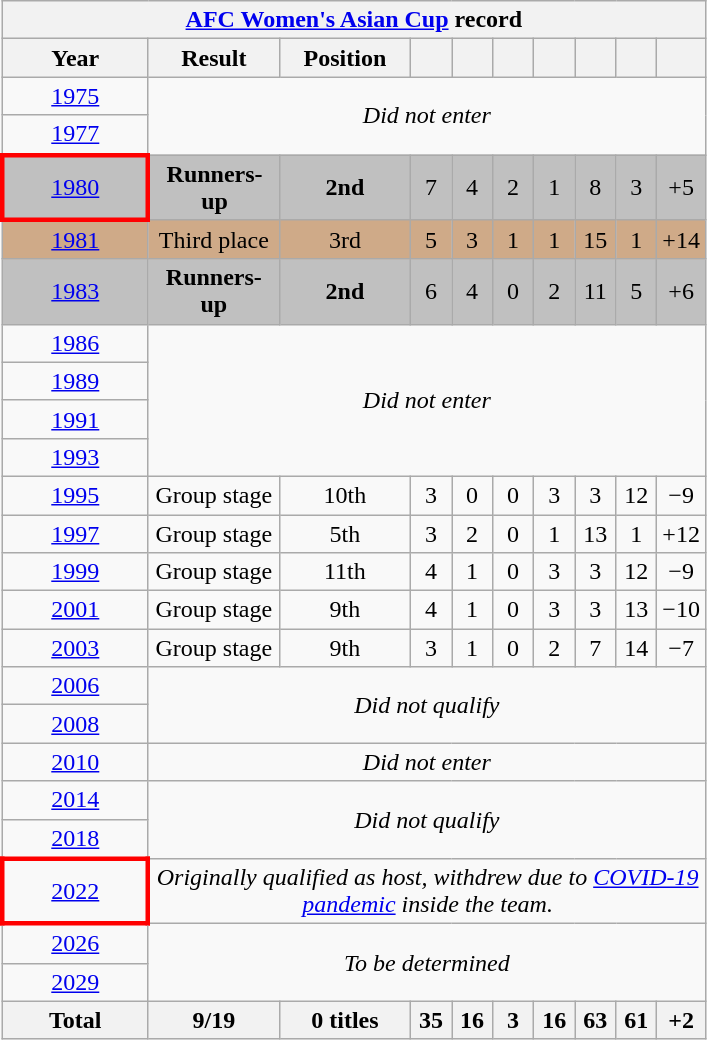<table class="wikitable" style="text-align: center;">
<tr>
<th colspan=10;><a href='#'>AFC Women's Asian Cup</a> record</th>
</tr>
<tr>
<th style="width:90px;">Year</th>
<th style="width:80px;">Result</th>
<th style="width:80px;">Position</th>
<th style="width:20px;"></th>
<th style="width:20px;"></th>
<th style="width:20px;"></th>
<th style="width:20px;"></th>
<th style="width:20px;"></th>
<th style="width:20px;"></th>
<th style="width:20px;"></th>
</tr>
<tr>
<td> <a href='#'>1975</a></td>
<td colspan=9 rowspan=2><em>Did not enter</em></td>
</tr>
<tr>
<td> <a href='#'>1977</a></td>
</tr>
<tr style="background:silver;">
<td style="border: 3px solid red"> <a href='#'>1980</a></td>
<td><strong>Runners-up</strong></td>
<td><strong>2nd</strong></td>
<td>7</td>
<td>4</td>
<td>2</td>
<td>1</td>
<td>8</td>
<td>3</td>
<td>+5</td>
</tr>
<tr style="background:#cfaa88;">
<td> <a href='#'>1981</a></td>
<td>Third place</td>
<td>3rd</td>
<td>5</td>
<td>3</td>
<td>1</td>
<td>1</td>
<td>15</td>
<td>1</td>
<td>+14</td>
</tr>
<tr style="background:silver;">
<td> <a href='#'>1983</a></td>
<td><strong>Runners-up</strong></td>
<td><strong>2nd</strong></td>
<td>6</td>
<td>4</td>
<td>0</td>
<td>2</td>
<td>11</td>
<td>5</td>
<td>+6</td>
</tr>
<tr>
<td> <a href='#'>1986</a></td>
<td colspan=9 rowspan=4><em>Did not enter</em></td>
</tr>
<tr>
<td> <a href='#'>1989</a></td>
</tr>
<tr>
<td> <a href='#'>1991</a></td>
</tr>
<tr>
<td> <a href='#'>1993</a></td>
</tr>
<tr>
<td> <a href='#'>1995</a></td>
<td>Group stage</td>
<td>10th</td>
<td>3</td>
<td>0</td>
<td>0</td>
<td>3</td>
<td>3</td>
<td>12</td>
<td>−9</td>
</tr>
<tr>
<td> <a href='#'>1997</a></td>
<td>Group stage</td>
<td>5th</td>
<td>3</td>
<td>2</td>
<td>0</td>
<td>1</td>
<td>13</td>
<td>1</td>
<td>+12</td>
</tr>
<tr>
<td> <a href='#'>1999</a></td>
<td>Group stage</td>
<td>11th</td>
<td>4</td>
<td>1</td>
<td>0</td>
<td>3</td>
<td>3</td>
<td>12</td>
<td>−9</td>
</tr>
<tr>
<td> <a href='#'>2001</a></td>
<td>Group stage</td>
<td>9th</td>
<td>4</td>
<td>1</td>
<td>0</td>
<td>3</td>
<td>3</td>
<td>13</td>
<td>−10</td>
</tr>
<tr>
<td> <a href='#'>2003</a></td>
<td>Group stage</td>
<td>9th</td>
<td>3</td>
<td>1</td>
<td>0</td>
<td>2</td>
<td>7</td>
<td>14</td>
<td>−7</td>
</tr>
<tr>
<td> <a href='#'>2006</a></td>
<td colspan=9 rowspan=2><em>Did not qualify</em></td>
</tr>
<tr>
<td> <a href='#'>2008</a></td>
</tr>
<tr>
<td> <a href='#'>2010</a></td>
<td colspan=9><em>Did not enter</em></td>
</tr>
<tr>
<td> <a href='#'>2014</a></td>
<td colspan=9 rowspan=2><em>Did not qualify</em></td>
</tr>
<tr>
<td> <a href='#'>2018</a></td>
</tr>
<tr>
<td style="border: 3px solid red"> <a href='#'>2022</a></td>
<td colspan=9><em>Originally qualified as host, withdrew due to <a href='#'>COVID-19 pandemic</a> inside the team.</em></td>
</tr>
<tr>
<td> <a href='#'>2026</a></td>
<td colspan=9 rowspan=2><em>To be determined</em></td>
</tr>
<tr>
<td> <a href='#'>2029</a></td>
</tr>
<tr>
<th><strong>Total</strong></th>
<th><strong>9/19</strong></th>
<th><strong>0 titles</strong></th>
<th><strong>35</strong></th>
<th><strong>16</strong></th>
<th><strong>3</strong></th>
<th><strong>16</strong></th>
<th><strong>63</strong></th>
<th><strong>61</strong></th>
<th><strong>+2</strong></th>
</tr>
</table>
